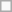<table class=wikitable>
<tr>
<td> </td>
</tr>
</table>
